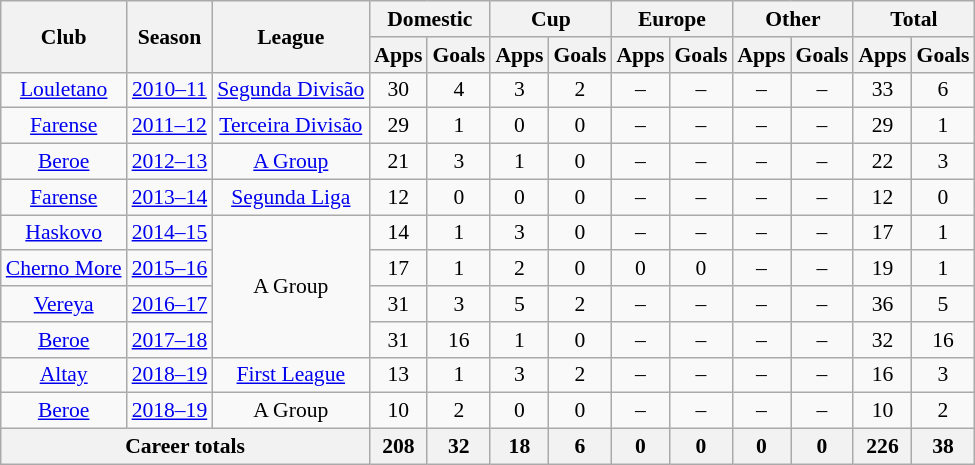<table class="wikitable" style="font-size:90%; text-align: center;">
<tr>
<th rowspan="2">Club</th>
<th rowspan="2">Season</th>
<th rowspan="2">League</th>
<th colspan="2">Domestic</th>
<th colspan="2">Cup</th>
<th colspan="2">Europe</th>
<th colspan="2">Other</th>
<th colspan="2">Total</th>
</tr>
<tr>
<th>Apps</th>
<th>Goals</th>
<th>Apps</th>
<th>Goals</th>
<th>Apps</th>
<th>Goals</th>
<th>Apps</th>
<th>Goals</th>
<th>Apps</th>
<th>Goals</th>
</tr>
<tr>
<td><a href='#'>Louletano</a></td>
<td><a href='#'>2010–11</a></td>
<td><a href='#'>Segunda Divisão</a></td>
<td>30</td>
<td>4</td>
<td>3</td>
<td>2</td>
<td>–</td>
<td>–</td>
<td>–</td>
<td>–</td>
<td>33</td>
<td>6</td>
</tr>
<tr>
<td><a href='#'>Farense</a></td>
<td><a href='#'>2011–12</a></td>
<td><a href='#'>Terceira Divisão</a></td>
<td>29</td>
<td>1</td>
<td>0</td>
<td>0</td>
<td>–</td>
<td>–</td>
<td>–</td>
<td>–</td>
<td>29</td>
<td>1</td>
</tr>
<tr>
<td><a href='#'>Beroe</a></td>
<td><a href='#'>2012–13</a></td>
<td><a href='#'>A Group</a></td>
<td>21</td>
<td>3</td>
<td>1</td>
<td>0</td>
<td>–</td>
<td>–</td>
<td>–</td>
<td>–</td>
<td>22</td>
<td>3</td>
</tr>
<tr>
<td><a href='#'>Farense</a></td>
<td><a href='#'>2013–14</a></td>
<td><a href='#'>Segunda Liga</a></td>
<td>12</td>
<td>0</td>
<td>0</td>
<td>0</td>
<td>–</td>
<td>–</td>
<td>–</td>
<td>–</td>
<td>12</td>
<td>0</td>
</tr>
<tr>
<td><a href='#'>Haskovo</a></td>
<td><a href='#'>2014–15</a></td>
<td rowspan="4">A Group</td>
<td>14</td>
<td>1</td>
<td>3</td>
<td>0</td>
<td>–</td>
<td>–</td>
<td>–</td>
<td>–</td>
<td>17</td>
<td>1</td>
</tr>
<tr>
<td><a href='#'>Cherno More</a></td>
<td><a href='#'>2015–16</a></td>
<td>17</td>
<td>1</td>
<td>2</td>
<td>0</td>
<td>0</td>
<td>0</td>
<td>–</td>
<td>–</td>
<td>19</td>
<td>1</td>
</tr>
<tr>
<td><a href='#'>Vereya</a></td>
<td><a href='#'>2016–17</a></td>
<td>31</td>
<td>3</td>
<td>5</td>
<td>2</td>
<td>–</td>
<td>–</td>
<td>–</td>
<td>–</td>
<td>36</td>
<td>5</td>
</tr>
<tr>
<td><a href='#'>Beroe</a></td>
<td><a href='#'>2017–18</a></td>
<td>31</td>
<td>16</td>
<td>1</td>
<td>0</td>
<td>–</td>
<td>–</td>
<td>–</td>
<td>–</td>
<td>32</td>
<td>16</td>
</tr>
<tr>
<td><a href='#'>Altay</a></td>
<td><a href='#'>2018–19</a></td>
<td><a href='#'>First League</a></td>
<td>13</td>
<td>1</td>
<td>3</td>
<td>2</td>
<td>–</td>
<td>–</td>
<td>–</td>
<td>–</td>
<td>16</td>
<td>3</td>
</tr>
<tr>
<td><a href='#'>Beroe</a></td>
<td><a href='#'>2018–19</a></td>
<td rowspan="1">A Group</td>
<td>10</td>
<td>2</td>
<td>0</td>
<td>0</td>
<td>–</td>
<td>–</td>
<td>–</td>
<td>–</td>
<td>10</td>
<td>2</td>
</tr>
<tr>
<th colspan="3">Career totals</th>
<th>208</th>
<th>32</th>
<th>18</th>
<th>6</th>
<th>0</th>
<th>0</th>
<th>0</th>
<th>0</th>
<th>226</th>
<th>38</th>
</tr>
</table>
